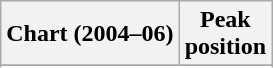<table class="wikitable sortable plainrowheaders" style="text-align:center">
<tr>
<th scope="col">Chart (2004–06)</th>
<th scope="col">Peak<br>position</th>
</tr>
<tr>
</tr>
<tr>
</tr>
<tr>
</tr>
<tr>
</tr>
<tr>
</tr>
</table>
